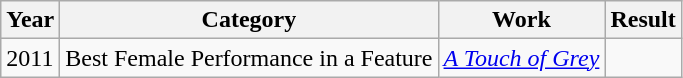<table class="wikitable">
<tr>
<th>Year</th>
<th>Category</th>
<th>Work</th>
<th>Result</th>
</tr>
<tr>
<td>2011</td>
<td>Best Female Performance in a Feature</td>
<td><em><a href='#'>A Touch of Grey</a></em></td>
<td></td>
</tr>
</table>
